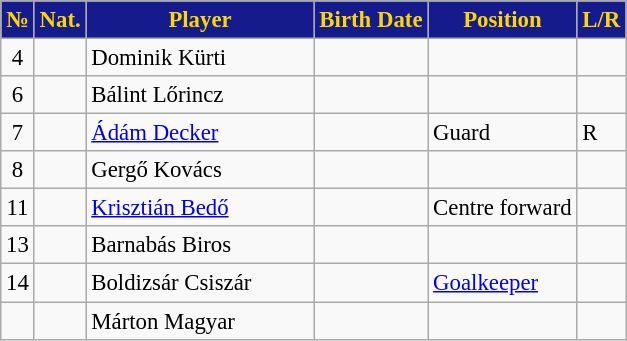<table class=wikitable bgcolor="#f7f8ff" cellpadding="3" cellspacing="0" border="1" style="font-size: 95%; border: 1px solid #CFB53B; border-collapse: collapse;">
<tr style="color: #FFD700;background:#151B8D">
<td align=center><strong>№</strong></td>
<td align=center><strong>Nat.</strong></td>
<td width=145; align=center><strong>Player</strong></td>
<td align=center><strong>Birth Date</strong></td>
<td align=center><strong>Position</strong></td>
<td align=center><strong>L/R</strong></td>
</tr>
<tr>
<td align=center>4</td>
<td align=center></td>
<td>Dominik Kürti</td>
<td></td>
<td></td>
<td></td>
</tr>
<tr>
<td align=center>6</td>
<td align=center></td>
<td>Bálint Lőrincz</td>
<td></td>
<td></td>
<td></td>
</tr>
<tr>
<td align=center>7</td>
<td align=center></td>
<td><a href='#'>Ádám Decker</a></td>
<td></td>
<td>Guard</td>
<td>R</td>
</tr>
<tr>
<td align=center>8</td>
<td align=center></td>
<td>Gergő Kovács</td>
<td></td>
<td></td>
<td></td>
</tr>
<tr>
<td align=center>11</td>
<td align=center></td>
<td><a href='#'>Krisztián Bedő</a></td>
<td></td>
<td>Centre forward</td>
<td></td>
</tr>
<tr>
<td align=center>13</td>
<td align=center></td>
<td>Barnabás Biros</td>
<td></td>
<td></td>
<td></td>
</tr>
<tr>
<td align=center>14</td>
<td align=center></td>
<td>Boldizsár Csiszár</td>
<td></td>
<td><a href='#'>Goalkeeper</a></td>
<td></td>
</tr>
<tr>
<td align=center></td>
<td align=center></td>
<td>Márton Magyar</td>
<td></td>
<td></td>
<td></td>
</tr>
</table>
